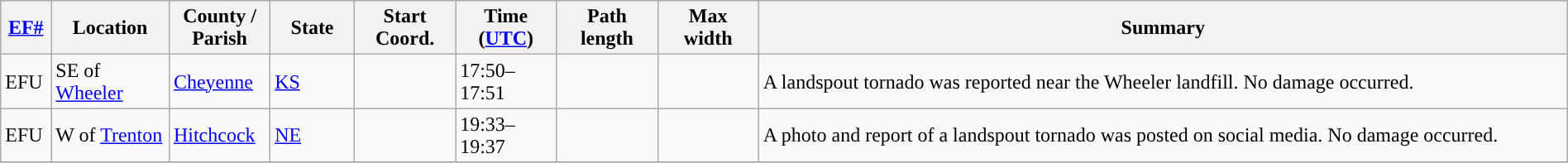<table class="wikitable sortable" style="width:100%;">
<tr>
<th scope="col"  style="width:3%; text-align:center;"><a href='#'>EF#</a></th>
<th scope="col"  style="width:7%; text-align:center;" class="unsortable">Location</th>
<th scope="col"  style="width:6%; text-align:center;" class="unsortable">County / Parish</th>
<th scope="col"  style="width:5%; text-align:center;">State</th>
<th scope="col"  style="width:6%; text-align:center;">Start Coord.</th>
<th scope="col"  style="width:6%; text-align:center;">Time (<a href='#'>UTC</a>)</th>
<th scope="col"  style="width:6%; text-align:center;">Path length</th>
<th scope="col"  style="width:6%; text-align:center;">Max width</th>
<th scope="col" class="unsortable" style="width:48%; text-align:center;">Summary</th>
</tr>
<tr>
<td>EFU</td>
<td>SE of <a href='#'>Wheeler</a></td>
<td><a href='#'>Cheyenne</a></td>
<td><a href='#'>KS</a></td>
<td></td>
<td>17:50–17:51</td>
<td></td>
<td></td>
<td>A landspout tornado was reported near the Wheeler landfill. No damage occurred.</td>
</tr>
<tr>
<td>EFU</td>
<td>W of <a href='#'>Trenton</a></td>
<td><a href='#'>Hitchcock</a></td>
<td><a href='#'>NE</a></td>
<td></td>
<td>19:33–19:37</td>
<td></td>
<td></td>
<td>A photo and report of a landspout tornado was posted on social media. No damage occurred.</td>
</tr>
<tr>
</tr>
</table>
